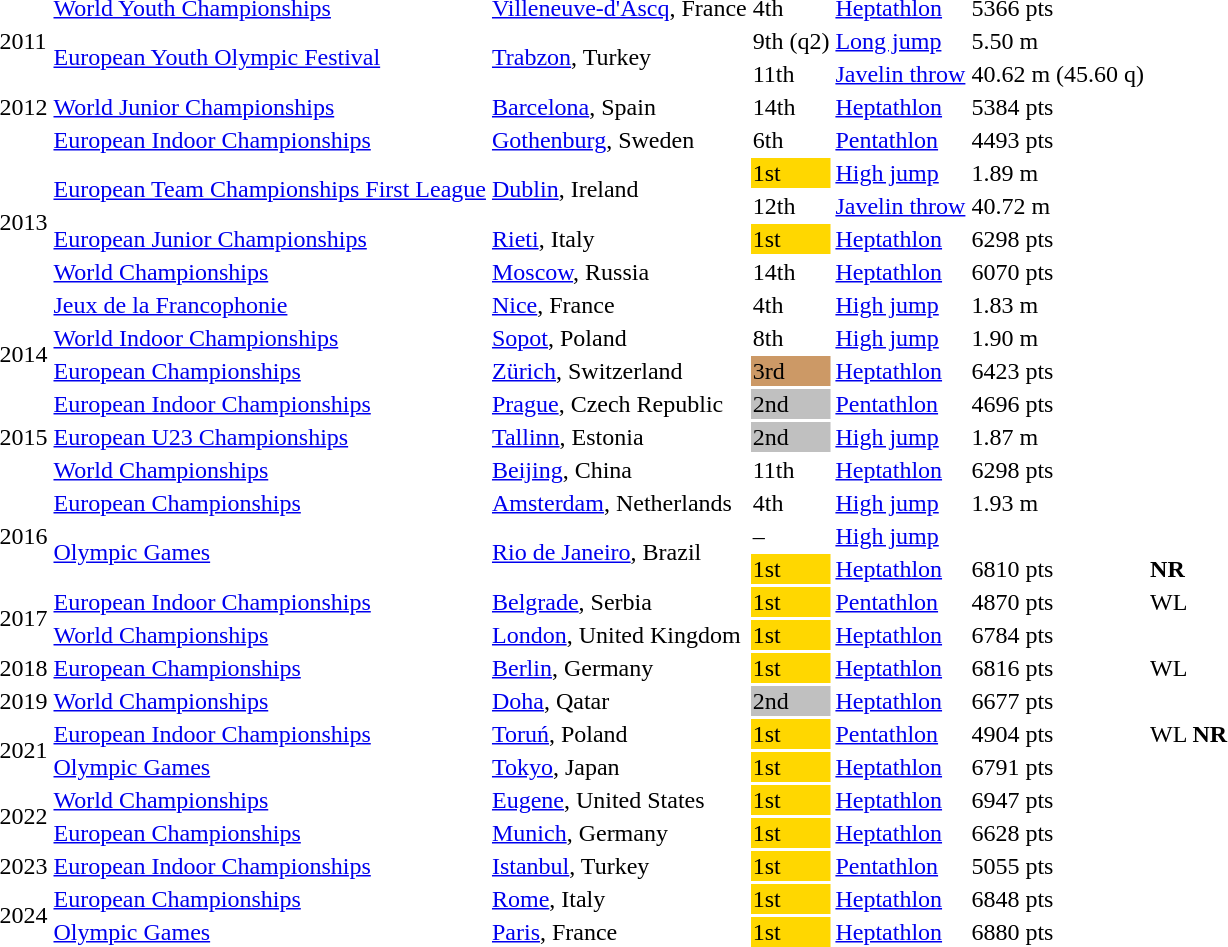<table>
<tr>
<td rowspan=3>2011</td>
<td><a href='#'>World Youth Championships</a></td>
<td><a href='#'>Villeneuve-d'Ascq</a>, France</td>
<td>4th</td>
<td><a href='#'>Heptathlon</a></td>
<td>5366 pts</td>
<td></td>
</tr>
<tr>
<td rowspan=2><a href='#'>European Youth Olympic Festival</a></td>
<td rowspan=2><a href='#'>Trabzon</a>, Turkey</td>
<td>9th (q2)</td>
<td><a href='#'>Long jump</a></td>
<td>5.50 m</td>
<td></td>
</tr>
<tr>
<td>11th</td>
<td><a href='#'>Javelin throw</a></td>
<td>40.62 m (45.60 q)</td>
<td></td>
</tr>
<tr>
<td>2012</td>
<td><a href='#'>World Junior Championships</a></td>
<td><a href='#'>Barcelona</a>, Spain</td>
<td>14th</td>
<td><a href='#'>Heptathlon</a></td>
<td>5384 pts</td>
<td></td>
</tr>
<tr>
<td rowspan=6>2013</td>
<td><a href='#'>European Indoor Championships</a></td>
<td><a href='#'>Gothenburg</a>, Sweden</td>
<td>6th</td>
<td><a href='#'>Pentathlon</a></td>
<td>4493 pts</td>
<td></td>
</tr>
<tr>
<td rowspan=2><a href='#'>European Team Championships First League</a></td>
<td rowspan=2><a href='#'>Dublin</a>, Ireland</td>
<td bgcolor=gold>1st</td>
<td><a href='#'>High jump</a></td>
<td>1.89 m</td>
<td></td>
</tr>
<tr>
<td>12th</td>
<td><a href='#'>Javelin throw</a></td>
<td>40.72 m</td>
<td></td>
</tr>
<tr>
<td><a href='#'>European Junior Championships</a></td>
<td><a href='#'>Rieti</a>, Italy</td>
<td bgcolor=gold>1st</td>
<td><a href='#'>Heptathlon</a></td>
<td>6298 pts</td>
<td><strong></strong></td>
</tr>
<tr>
<td><a href='#'>World Championships</a></td>
<td><a href='#'>Moscow</a>, Russia</td>
<td>14th</td>
<td><a href='#'>Heptathlon</a></td>
<td>6070 pts</td>
<td></td>
</tr>
<tr>
<td><a href='#'>Jeux de la Francophonie</a></td>
<td><a href='#'>Nice</a>, France</td>
<td>4th</td>
<td><a href='#'>High jump</a></td>
<td>1.83 m</td>
<td></td>
</tr>
<tr>
<td rowspan=2>2014</td>
<td><a href='#'>World Indoor Championships</a></td>
<td><a href='#'>Sopot</a>, Poland</td>
<td>8th</td>
<td><a href='#'>High jump</a></td>
<td>1.90 m</td>
<td></td>
</tr>
<tr>
<td><a href='#'>European Championships</a></td>
<td><a href='#'>Zürich</a>, Switzerland</td>
<td bgcolor=cc9966>3rd</td>
<td><a href='#'>Heptathlon</a></td>
<td>6423 pts</td>
<td></td>
</tr>
<tr>
<td rowspan=3>2015</td>
<td><a href='#'>European Indoor Championships</a></td>
<td><a href='#'>Prague</a>, Czech Republic</td>
<td bgcolor=silver>2nd</td>
<td><a href='#'>Pentathlon</a></td>
<td>4696 pts</td>
<td></td>
</tr>
<tr>
<td><a href='#'>European U23 Championships</a></td>
<td><a href='#'>Tallinn</a>, Estonia</td>
<td bgcolor=silver>2nd</td>
<td><a href='#'>High jump</a></td>
<td>1.87 m</td>
<td></td>
</tr>
<tr>
<td><a href='#'>World Championships</a></td>
<td><a href='#'>Beijing</a>, China</td>
<td>11th</td>
<td><a href='#'>Heptathlon</a></td>
<td>6298 pts</td>
<td></td>
</tr>
<tr>
<td rowspan=3>2016</td>
<td><a href='#'>European Championships</a></td>
<td><a href='#'>Amsterdam</a>, Netherlands</td>
<td>4th</td>
<td><a href='#'>High jump</a></td>
<td>1.93 m</td>
<td></td>
</tr>
<tr>
<td rowspan=2><a href='#'>Olympic Games</a></td>
<td rowspan=2><a href='#'>Rio de Janeiro</a>, Brazil</td>
<td>–</td>
<td><a href='#'>High jump</a></td>
<td></td>
<td></td>
</tr>
<tr>
<td bgcolor=gold>1st</td>
<td><a href='#'>Heptathlon</a></td>
<td>6810 pts</td>
<td> <strong>NR</strong></td>
</tr>
<tr>
<td rowspan=2>2017</td>
<td><a href='#'>European Indoor Championships</a></td>
<td><a href='#'>Belgrade</a>, Serbia</td>
<td bgcolor=gold>1st</td>
<td><a href='#'>Pentathlon</a></td>
<td>4870 pts</td>
<td>WL</td>
</tr>
<tr>
<td><a href='#'>World Championships</a></td>
<td><a href='#'>London</a>, United Kingdom</td>
<td bgcolor=gold>1st</td>
<td><a href='#'>Heptathlon</a></td>
<td>6784 pts</td>
<td></td>
</tr>
<tr>
<td>2018</td>
<td><a href='#'>European Championships</a></td>
<td><a href='#'>Berlin</a>, Germany</td>
<td bgcolor=gold>1st</td>
<td><a href='#'>Heptathlon</a></td>
<td>6816 pts</td>
<td>WL</td>
</tr>
<tr>
<td>2019</td>
<td><a href='#'>World Championships</a></td>
<td><a href='#'>Doha</a>, Qatar</td>
<td bgcolor=silver>2nd</td>
<td><a href='#'>Heptathlon</a></td>
<td>6677 pts</td>
<td></td>
</tr>
<tr>
<td rowspan=2>2021</td>
<td><a href='#'>European Indoor Championships</a></td>
<td><a href='#'>Toruń</a>, Poland</td>
<td bgcolor=gold>1st</td>
<td><a href='#'>Pentathlon</a></td>
<td>4904 pts</td>
<td>WL <strong>NR</strong></td>
</tr>
<tr>
<td><a href='#'>Olympic Games</a></td>
<td><a href='#'>Tokyo</a>, Japan</td>
<td bgcolor=gold>1st</td>
<td><a href='#'>Heptathlon</a></td>
<td>6791 pts</td>
<td></td>
</tr>
<tr>
<td rowspan=2>2022</td>
<td><a href='#'>World Championships</a></td>
<td><a href='#'>Eugene</a>, United States</td>
<td bgcolor=gold>1st</td>
<td><a href='#'>Heptathlon</a></td>
<td>6947 pts</td>
<td><strong></strong></td>
</tr>
<tr>
<td><a href='#'>European Championships</a></td>
<td><a href='#'>Munich</a>, Germany</td>
<td bgcolor=gold>1st</td>
<td><a href='#'>Heptathlon</a></td>
<td>6628 pts</td>
<td></td>
</tr>
<tr>
<td>2023</td>
<td><a href='#'>European Indoor Championships</a></td>
<td><a href='#'>Istanbul</a>, Turkey</td>
<td bgcolor=gold>1st</td>
<td><a href='#'>Pentathlon</a></td>
<td>5055 pts</td>
<td><strong></strong></td>
</tr>
<tr>
<td rowspan=2>2024</td>
<td><a href='#'>European Championships</a></td>
<td><a href='#'>Rome</a>, Italy</td>
<td bgcolor=gold>1st</td>
<td><a href='#'>Heptathlon</a></td>
<td>6848 pts</td>
<td><strong></strong></td>
</tr>
<tr>
<td><a href='#'>Olympic Games</a></td>
<td><a href='#'>Paris</a>, France</td>
<td bgcolor=gold>1st</td>
<td><a href='#'>Heptathlon</a></td>
<td>6880 pts</td>
<td></td>
</tr>
</table>
